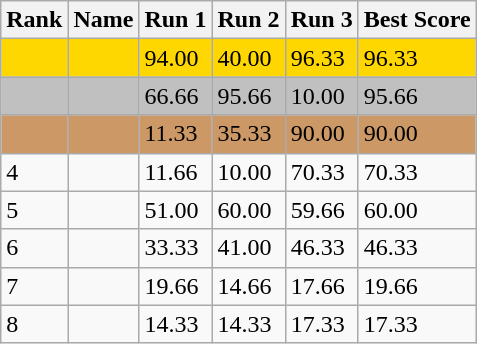<table class="wikitable">
<tr>
<th>Rank</th>
<th>Name</th>
<th>Run 1</th>
<th>Run 2</th>
<th>Run 3</th>
<th>Best Score</th>
</tr>
<tr style="background:gold;">
<td></td>
<td></td>
<td>94.00</td>
<td>40.00</td>
<td>96.33</td>
<td>96.33</td>
</tr>
<tr style="background:silver;">
<td></td>
<td></td>
<td>66.66</td>
<td>95.66</td>
<td>10.00</td>
<td>95.66</td>
</tr>
<tr style="background:#CC9966;">
<td></td>
<td></td>
<td>11.33</td>
<td>35.33</td>
<td>90.00</td>
<td>90.00</td>
</tr>
<tr>
<td>4</td>
<td></td>
<td>11.66</td>
<td>10.00</td>
<td>70.33</td>
<td>70.33</td>
</tr>
<tr>
<td>5</td>
<td></td>
<td>51.00</td>
<td>60.00</td>
<td>59.66</td>
<td>60.00</td>
</tr>
<tr>
<td>6</td>
<td></td>
<td>33.33</td>
<td>41.00</td>
<td>46.33</td>
<td>46.33</td>
</tr>
<tr>
<td>7</td>
<td></td>
<td>19.66</td>
<td>14.66</td>
<td>17.66</td>
<td>19.66</td>
</tr>
<tr>
<td>8</td>
<td></td>
<td>14.33</td>
<td>14.33</td>
<td>17.33</td>
<td>17.33</td>
</tr>
</table>
